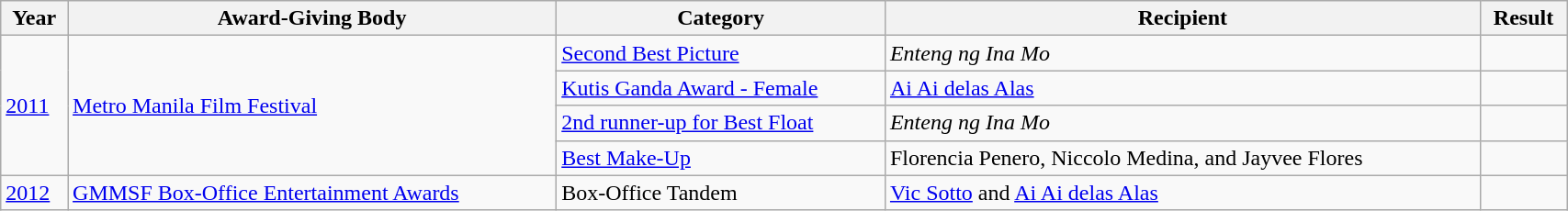<table class="wikitable sortable" width=90%>
<tr>
<th>Year</th>
<th>Award-Giving Body</th>
<th>Category</th>
<th>Recipient</th>
<th>Result</th>
</tr>
<tr>
<td rowspan="4"><a href='#'>2011</a></td>
<td rowspan=4><a href='#'>Metro Manila Film Festival</a></td>
<td><a href='#'>Second Best Picture</a></td>
<td><em>Enteng ng Ina Mo</em></td>
<td></td>
</tr>
<tr>
<td><a href='#'>Kutis Ganda Award - Female</a></td>
<td><a href='#'>Ai Ai delas Alas</a></td>
<td></td>
</tr>
<tr>
<td><a href='#'>2nd runner-up for Best Float</a></td>
<td><em>Enteng ng Ina Mo</em></td>
<td></td>
</tr>
<tr>
<td><a href='#'>Best Make-Up</a></td>
<td>Florencia Penero, Niccolo Medina, and Jayvee Flores</td>
<td></td>
</tr>
<tr>
<td rowspan="1"><a href='#'>2012</a></td>
<td><a href='#'>GMMSF Box-Office Entertainment Awards</a></td>
<td>Box-Office Tandem</td>
<td><a href='#'>Vic Sotto</a> and <a href='#'>Ai Ai delas Alas</a></td>
<td></td>
</tr>
</table>
